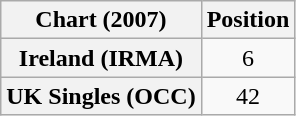<table class="wikitable plainrowheaders" style="text-align:center">
<tr>
<th scope="col">Chart (2007)</th>
<th scope="col">Position</th>
</tr>
<tr>
<th scope="row">Ireland (IRMA)</th>
<td>6</td>
</tr>
<tr>
<th scope="row">UK Singles (OCC)</th>
<td>42</td>
</tr>
</table>
